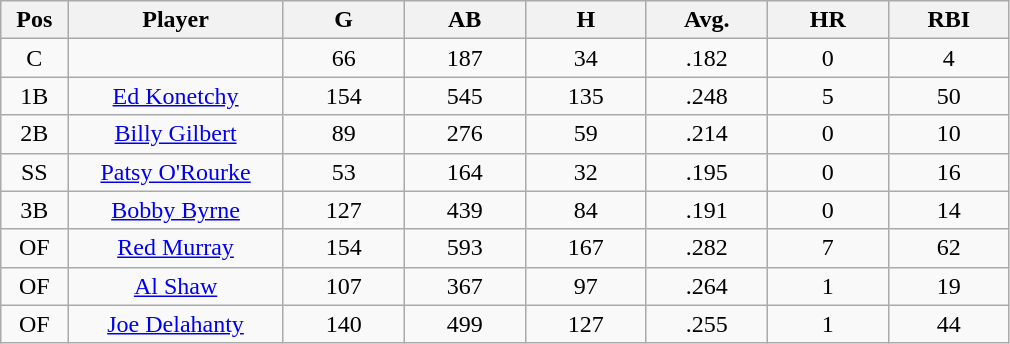<table class="wikitable sortable">
<tr>
<th bgcolor="#DDDDFF" width="5%">Pos</th>
<th bgcolor="#DDDDFF" width="16%">Player</th>
<th bgcolor="#DDDDFF" width="9%">G</th>
<th bgcolor="#DDDDFF" width="9%">AB</th>
<th bgcolor="#DDDDFF" width="9%">H</th>
<th bgcolor="#DDDDFF" width="9%">Avg.</th>
<th bgcolor="#DDDDFF" width="9%">HR</th>
<th bgcolor="#DDDDFF" width="9%">RBI</th>
</tr>
<tr align="center">
<td>C</td>
<td></td>
<td>66</td>
<td>187</td>
<td>34</td>
<td>.182</td>
<td>0</td>
<td>4</td>
</tr>
<tr align="center">
<td>1B</td>
<td><a href='#'>Ed Konetchy</a></td>
<td>154</td>
<td>545</td>
<td>135</td>
<td>.248</td>
<td>5</td>
<td>50</td>
</tr>
<tr align="center">
<td>2B</td>
<td><a href='#'>Billy Gilbert</a></td>
<td>89</td>
<td>276</td>
<td>59</td>
<td>.214</td>
<td>0</td>
<td>10</td>
</tr>
<tr align="center">
<td>SS</td>
<td><a href='#'>Patsy O'Rourke</a></td>
<td>53</td>
<td>164</td>
<td>32</td>
<td>.195</td>
<td>0</td>
<td>16</td>
</tr>
<tr align="center">
<td>3B</td>
<td><a href='#'>Bobby Byrne</a></td>
<td>127</td>
<td>439</td>
<td>84</td>
<td>.191</td>
<td>0</td>
<td>14</td>
</tr>
<tr align="center">
<td>OF</td>
<td><a href='#'>Red Murray</a></td>
<td>154</td>
<td>593</td>
<td>167</td>
<td>.282</td>
<td>7</td>
<td>62</td>
</tr>
<tr align="center">
<td>OF</td>
<td><a href='#'>Al Shaw</a></td>
<td>107</td>
<td>367</td>
<td>97</td>
<td>.264</td>
<td>1</td>
<td>19</td>
</tr>
<tr align="center">
<td>OF</td>
<td><a href='#'>Joe Delahanty</a></td>
<td>140</td>
<td>499</td>
<td>127</td>
<td>.255</td>
<td>1</td>
<td>44</td>
</tr>
</table>
